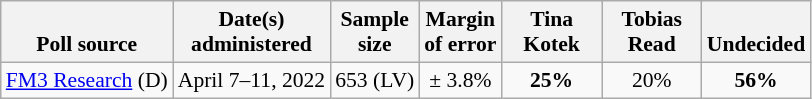<table class="wikitable" style="font-size:90%;text-align:center;">
<tr valign=bottom>
<th>Poll source</th>
<th>Date(s)<br>administered</th>
<th>Sample<br>size</th>
<th>Margin<br>of error</th>
<th style="width:60px;">Tina<br>Kotek</th>
<th style="width:60px;">Tobias<br>Read</th>
<th>Undecided</th>
</tr>
<tr>
<td style="text-align:left;"><a href='#'>FM3 Research</a> (D)</td>
<td>April 7–11, 2022</td>
<td>653 (LV)</td>
<td>± 3.8%</td>
<td><strong>25%</strong></td>
<td>20%</td>
<td><strong>56%</strong></td>
</tr>
</table>
